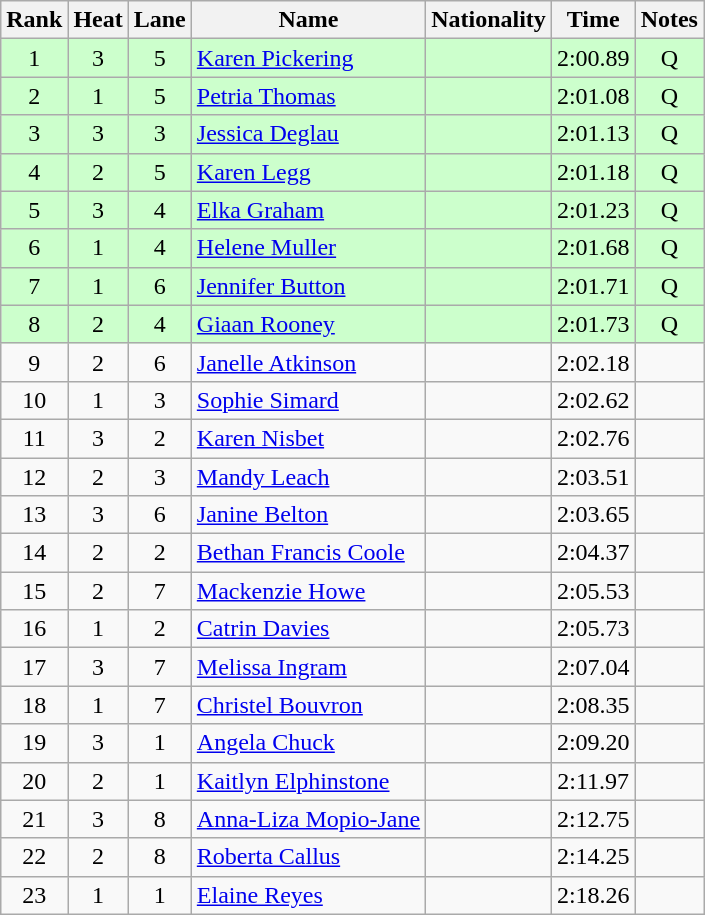<table class="wikitable sortable" style="text-align:center">
<tr>
<th>Rank</th>
<th>Heat</th>
<th>Lane</th>
<th>Name</th>
<th>Nationality</th>
<th>Time</th>
<th>Notes</th>
</tr>
<tr bgcolor=ccffcc>
<td>1</td>
<td>3</td>
<td>5</td>
<td align=left><a href='#'>Karen Pickering</a></td>
<td align=left></td>
<td>2:00.89</td>
<td>Q</td>
</tr>
<tr bgcolor=ccffcc>
<td>2</td>
<td>1</td>
<td>5</td>
<td align=left><a href='#'>Petria Thomas</a></td>
<td align=left></td>
<td>2:01.08</td>
<td>Q</td>
</tr>
<tr bgcolor=ccffcc>
<td>3</td>
<td>3</td>
<td>3</td>
<td align=left><a href='#'>Jessica Deglau</a></td>
<td align=left></td>
<td>2:01.13</td>
<td>Q</td>
</tr>
<tr bgcolor=ccffcc>
<td>4</td>
<td>2</td>
<td>5</td>
<td align=left><a href='#'>Karen Legg</a></td>
<td align=left></td>
<td>2:01.18</td>
<td>Q</td>
</tr>
<tr bgcolor=ccffcc>
<td>5</td>
<td>3</td>
<td>4</td>
<td align=left><a href='#'>Elka Graham</a></td>
<td align=left></td>
<td>2:01.23</td>
<td>Q</td>
</tr>
<tr bgcolor=ccffcc>
<td>6</td>
<td>1</td>
<td>4</td>
<td align=left><a href='#'>Helene Muller</a></td>
<td align=left></td>
<td>2:01.68</td>
<td>Q</td>
</tr>
<tr bgcolor=ccffcc>
<td>7</td>
<td>1</td>
<td>6</td>
<td align=left><a href='#'>Jennifer Button</a></td>
<td align=left></td>
<td>2:01.71</td>
<td>Q</td>
</tr>
<tr bgcolor=ccffcc>
<td>8</td>
<td>2</td>
<td>4</td>
<td align=left><a href='#'>Giaan Rooney</a></td>
<td align=left></td>
<td>2:01.73</td>
<td>Q</td>
</tr>
<tr>
<td>9</td>
<td>2</td>
<td>6</td>
<td align=left><a href='#'>Janelle Atkinson</a></td>
<td align=left></td>
<td>2:02.18</td>
<td></td>
</tr>
<tr>
<td>10</td>
<td>1</td>
<td>3</td>
<td align=left><a href='#'>Sophie Simard</a></td>
<td align=left></td>
<td>2:02.62</td>
<td></td>
</tr>
<tr>
<td>11</td>
<td>3</td>
<td>2</td>
<td align=left><a href='#'>Karen Nisbet</a></td>
<td align=left></td>
<td>2:02.76</td>
<td></td>
</tr>
<tr>
<td>12</td>
<td>2</td>
<td>3</td>
<td align=left><a href='#'>Mandy Leach</a></td>
<td align=left></td>
<td>2:03.51</td>
<td></td>
</tr>
<tr>
<td>13</td>
<td>3</td>
<td>6</td>
<td align=left><a href='#'>Janine Belton</a></td>
<td align=left></td>
<td>2:03.65</td>
<td></td>
</tr>
<tr>
<td>14</td>
<td>2</td>
<td>2</td>
<td align=left><a href='#'>Bethan Francis Coole</a></td>
<td align=left></td>
<td>2:04.37</td>
<td></td>
</tr>
<tr>
<td>15</td>
<td>2</td>
<td>7</td>
<td align=left><a href='#'>Mackenzie Howe</a></td>
<td align=left></td>
<td>2:05.53</td>
<td></td>
</tr>
<tr>
<td>16</td>
<td>1</td>
<td>2</td>
<td align=left><a href='#'>Catrin Davies</a></td>
<td align=left></td>
<td>2:05.73</td>
<td></td>
</tr>
<tr>
<td>17</td>
<td>3</td>
<td>7</td>
<td align=left><a href='#'>Melissa Ingram</a></td>
<td align=left></td>
<td>2:07.04</td>
<td></td>
</tr>
<tr>
<td>18</td>
<td>1</td>
<td>7</td>
<td align=left><a href='#'>Christel Bouvron</a></td>
<td align=left></td>
<td>2:08.35</td>
<td></td>
</tr>
<tr>
<td>19</td>
<td>3</td>
<td>1</td>
<td align=left><a href='#'>Angela Chuck</a></td>
<td align=left></td>
<td>2:09.20</td>
<td></td>
</tr>
<tr>
<td>20</td>
<td>2</td>
<td>1</td>
<td align=left><a href='#'>Kaitlyn Elphinstone</a></td>
<td align=left></td>
<td>2:11.97</td>
<td></td>
</tr>
<tr>
<td>21</td>
<td>3</td>
<td>8</td>
<td align=left><a href='#'>Anna-Liza Mopio-Jane</a></td>
<td align=left></td>
<td>2:12.75</td>
<td></td>
</tr>
<tr>
<td>22</td>
<td>2</td>
<td>8</td>
<td align=left><a href='#'>Roberta Callus</a></td>
<td align=left></td>
<td>2:14.25</td>
<td></td>
</tr>
<tr>
<td>23</td>
<td>1</td>
<td>1</td>
<td align=left><a href='#'>Elaine Reyes</a></td>
<td align=left></td>
<td>2:18.26</td>
<td></td>
</tr>
</table>
